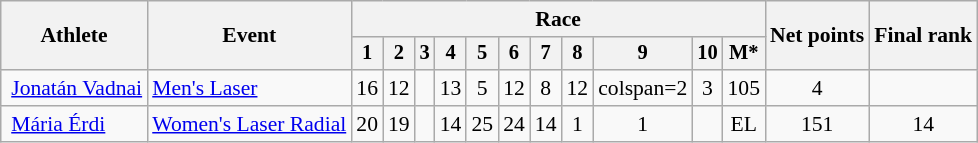<table class="wikitable" style="font-size:90%">
<tr>
<th rowspan="2">Athlete</th>
<th rowspan="2">Event</th>
<th colspan=11>Race</th>
<th rowspan=2>Net points</th>
<th rowspan=2>Final rank</th>
</tr>
<tr style="font-size:95%">
<th>1</th>
<th>2</th>
<th>3</th>
<th>4</th>
<th>5</th>
<th>6</th>
<th>7</th>
<th>8</th>
<th>9</th>
<th>10</th>
<th>M*</th>
</tr>
<tr align=center>
<td align=left> <a href='#'>Jonatán Vadnai</a></td>
<td align=left><a href='#'>Men's Laser</a></td>
<td>16</td>
<td>12</td>
<td></td>
<td>13</td>
<td>5</td>
<td>12</td>
<td>8</td>
<td>12</td>
<td>colspan=2 </td>
<td>3</td>
<td>105</td>
<td>4</td>
</tr>
<tr align=center>
<td align=left> <a href='#'>Mária Érdi</a></td>
<td align=left><a href='#'>Women's Laser Radial</a></td>
<td>20</td>
<td>19</td>
<td></td>
<td>14</td>
<td>25</td>
<td>24</td>
<td>14</td>
<td>1</td>
<td>1</td>
<td></td>
<td>EL</td>
<td>151</td>
<td>14</td>
</tr>
</table>
